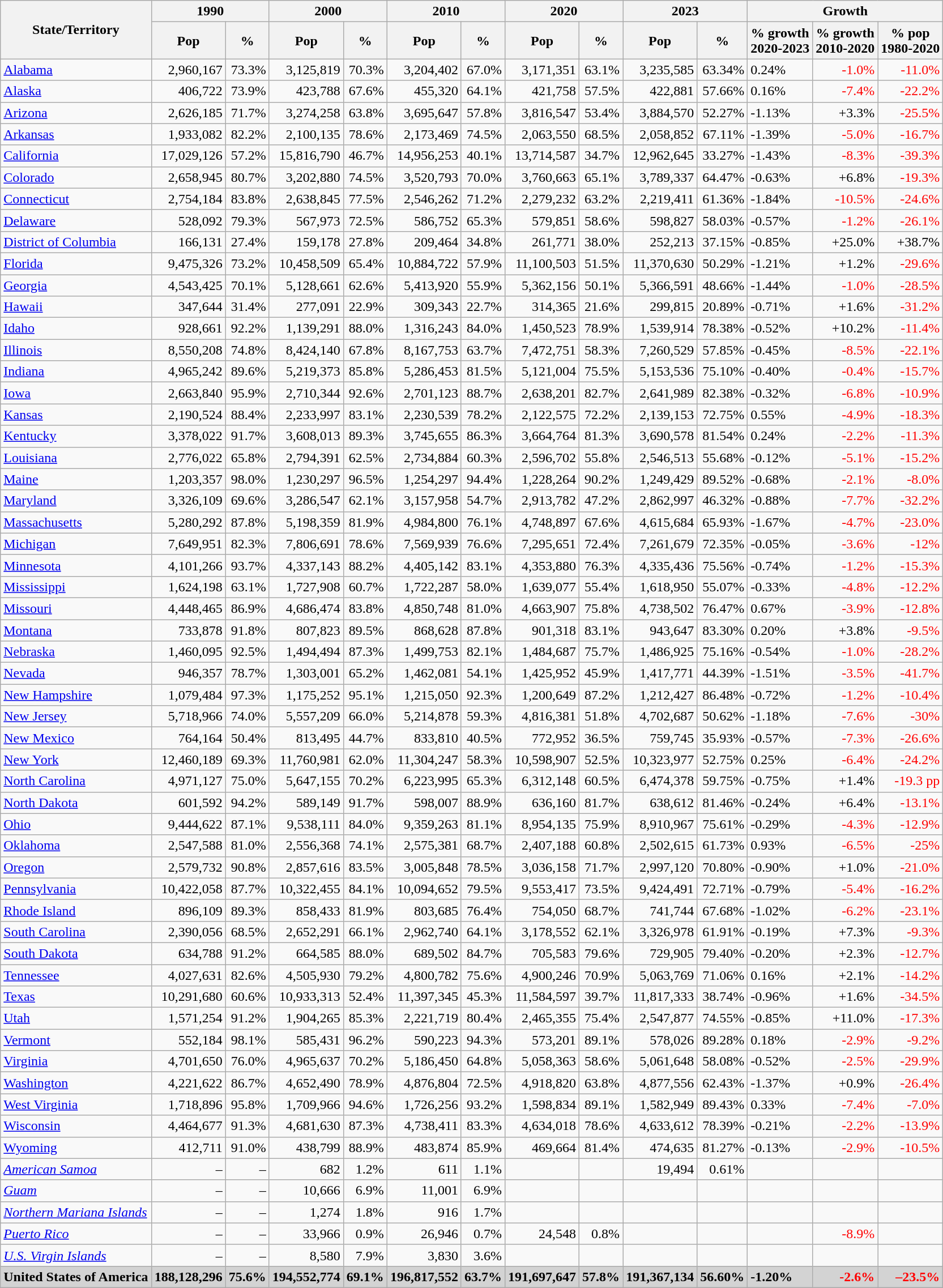<table class="wikitable sortable" font-size:75%">
<tr>
<th rowspan="2">State/Territory</th>
<th colspan="2">1990</th>
<th colspan="2">2000</th>
<th colspan="2">2010</th>
<th colspan="2">2020</th>
<th colspan="2">2023</th>
<th colspan="3">Growth</th>
</tr>
<tr>
<th>Pop</th>
<th>%</th>
<th>Pop</th>
<th>%</th>
<th>Pop</th>
<th>%</th>
<th>Pop</th>
<th>%</th>
<th>Pop</th>
<th>%</th>
<th>% growth<br>2020-2023</th>
<th data-sort-type="number">% growth<br> 2010-2020</th>
<th data-sort-type="number">% pop<br>1980-2020</th>
</tr>
<tr>
<td> <a href='#'>Alabama</a></td>
<td style="text-align:right;">2,960,167</td>
<td style="text-align:right;">73.3%</td>
<td style="text-align:right;">3,125,819</td>
<td style="text-align:right;">70.3%</td>
<td style="text-align:right;">3,204,402</td>
<td style="text-align:right;">67.0%</td>
<td style="text-align:right;">3,171,351</td>
<td style="text-align:right;">63.1%</td>
<td style="text-align:right;">3,235,585</td>
<td style="text-align:right;">63.34%</td>
<td>0.24%</td>
<td style="text-align:right; color: red">-1.0%</td>
<td style="text-align:right; color: red">-11.0%</td>
</tr>
<tr>
<td> <a href='#'>Alaska</a></td>
<td style="text-align:right;">406,722</td>
<td style="text-align:right;">73.9%</td>
<td style="text-align:right;">423,788</td>
<td style="text-align:right;">67.6%</td>
<td style="text-align:right;">455,320</td>
<td style="text-align:right;">64.1%</td>
<td style="text-align:right;">421,758</td>
<td style="text-align:right;">57.5%</td>
<td style="text-align:right;">422,881</td>
<td style="text-align:right;">57.66%</td>
<td>0.16%</td>
<td style="text-align:right; color: red">-7.4%</td>
<td style="text-align:right; color: red">-22.2%</td>
</tr>
<tr>
<td> <a href='#'>Arizona</a></td>
<td style="text-align:right;">2,626,185</td>
<td style="text-align:right;">71.7%</td>
<td style="text-align:right;">3,274,258</td>
<td style="text-align:right;">63.8%</td>
<td style="text-align:right;">3,695,647</td>
<td style="text-align:right;">57.8%</td>
<td style="text-align:right;">3,816,547</td>
<td style="text-align:right;">53.4%</td>
<td style="text-align:right;">3,884,570</td>
<td style="text-align:right;">52.27%</td>
<td>-1.13%</td>
<td style="text-align:right;">+3.3%</td>
<td style="text-align:right; color: red">-25.5%</td>
</tr>
<tr>
<td> <a href='#'>Arkansas</a></td>
<td style="text-align:right;">1,933,082</td>
<td style="text-align:right;">82.2%</td>
<td style="text-align:right;">2,100,135</td>
<td style="text-align:right;">78.6%</td>
<td style="text-align:right;">2,173,469</td>
<td style="text-align:right;">74.5%</td>
<td style="text-align:right;">2,063,550</td>
<td style="text-align:right;">68.5%</td>
<td style="text-align:right;">2,058,852</td>
<td style="text-align:right;">67.11%</td>
<td>-1.39%</td>
<td style="text-align:right; color: red">-5.0%</td>
<td style="text-align:right; color: red">-16.7%</td>
</tr>
<tr>
<td> <a href='#'>California</a></td>
<td style="text-align:right;">17,029,126</td>
<td style="text-align:right;">57.2%</td>
<td style="text-align:right;">15,816,790</td>
<td style="text-align:right;">46.7%</td>
<td style="text-align:right;">14,956,253</td>
<td style="text-align:right;">40.1%</td>
<td style="text-align:right;">13,714,587</td>
<td style="text-align:right;">34.7%</td>
<td style="text-align:right;">12,962,645</td>
<td style="text-align:right;">33.27%</td>
<td>-1.43%</td>
<td style="text-align:right; color: red">-8.3%</td>
<td style="text-align:right; color: red">-39.3%</td>
</tr>
<tr>
<td> <a href='#'>Colorado</a></td>
<td style="text-align:right;">2,658,945</td>
<td style="text-align:right;">80.7%</td>
<td style="text-align:right;">3,202,880</td>
<td style="text-align:right;">74.5%</td>
<td style="text-align:right;">3,520,793</td>
<td style="text-align:right;">70.0%</td>
<td style="text-align:right;">3,760,663</td>
<td style="text-align:right;">65.1%</td>
<td style="text-align:right;">3,789,337</td>
<td style="text-align:right;">64.47%</td>
<td>-0.63%</td>
<td style="text-align:right;">+6.8%</td>
<td style="text-align:right; color: red">-19.3%</td>
</tr>
<tr>
<td> <a href='#'>Connecticut</a></td>
<td style="text-align:right;">2,754,184</td>
<td style="text-align:right;">83.8%</td>
<td style="text-align:right;">2,638,845</td>
<td style="text-align:right;">77.5%</td>
<td style="text-align:right;">2,546,262</td>
<td style="text-align:right;">71.2%</td>
<td style="text-align:right;">2,279,232</td>
<td style="text-align:right;">63.2%</td>
<td style="text-align:right;">2,219,411</td>
<td style="text-align:right;">61.36%</td>
<td>-1.84%</td>
<td style="text-align:right; color: red">-10.5%</td>
<td style="text-align:right; color: red">-24.6%</td>
</tr>
<tr>
<td> <a href='#'>Delaware</a></td>
<td style="text-align:right;">528,092</td>
<td style="text-align:right;">79.3%</td>
<td style="text-align:right;">567,973</td>
<td style="text-align:right;">72.5%</td>
<td style="text-align:right;">586,752</td>
<td style="text-align:right;">65.3%</td>
<td style="text-align:right;">579,851</td>
<td style="text-align:right;">58.6%</td>
<td style="text-align:right;">598,827</td>
<td style="text-align:right;">58.03%</td>
<td>-0.57%</td>
<td style="text-align:right; color: red">-1.2%</td>
<td style="text-align:right; color: red">-26.1%</td>
</tr>
<tr>
<td> <a href='#'>District of Columbia</a></td>
<td style="text-align:right;">166,131</td>
<td style="text-align:right;">27.4%</td>
<td style="text-align:right;">159,178</td>
<td style="text-align:right;">27.8%</td>
<td style="text-align:right;">209,464</td>
<td style="text-align:right;">34.8%</td>
<td style="text-align:right;">261,771</td>
<td style="text-align:right;">38.0%</td>
<td style="text-align:right;">252,213</td>
<td style="text-align:right;">37.15%</td>
<td>-0.85%</td>
<td style="text-align:right;">+25.0%</td>
<td style="text-align:right;">+38.7%</td>
</tr>
<tr>
<td> <a href='#'>Florida</a></td>
<td style="text-align:right;">9,475,326</td>
<td style="text-align:right;">73.2%</td>
<td style="text-align:right;">10,458,509</td>
<td style="text-align:right;">65.4%</td>
<td style="text-align:right;">10,884,722</td>
<td style="text-align:right;">57.9%</td>
<td style="text-align:right;">11,100,503</td>
<td style="text-align:right;">51.5%</td>
<td style="text-align:right;">11,370,630</td>
<td style="text-align:right;">50.29%</td>
<td>-1.21%</td>
<td style="text-align:right;">+1.2%</td>
<td style="text-align:right; color: red">-29.6%</td>
</tr>
<tr>
<td> <a href='#'>Georgia</a></td>
<td style="text-align:right;">4,543,425</td>
<td style="text-align:right;">70.1%</td>
<td style="text-align:right;">5,128,661</td>
<td style="text-align:right;">62.6%</td>
<td style="text-align:right;">5,413,920</td>
<td style="text-align:right;">55.9%</td>
<td style="text-align:right;">5,362,156</td>
<td style="text-align:right;">50.1%</td>
<td style="text-align:right;">5,366,591</td>
<td style="text-align:right;">48.66%</td>
<td>-1.44%</td>
<td style="text-align:right; color: red">-1.0%</td>
<td style="text-align:right; color: red">-28.5%</td>
</tr>
<tr>
<td> <a href='#'>Hawaii</a></td>
<td style="text-align:right;">347,644</td>
<td style="text-align:right;">31.4%</td>
<td style="text-align:right;">277,091</td>
<td style="text-align:right;">22.9%</td>
<td style="text-align:right;">309,343</td>
<td style="text-align:right;">22.7%</td>
<td style="text-align:right;">314,365</td>
<td style="text-align:right;">21.6%</td>
<td style="text-align:right;">299,815</td>
<td style="text-align:right;">20.89%</td>
<td>-0.71%</td>
<td style="text-align:right;">+1.6%</td>
<td style="text-align:right; color: red">-31.2%</td>
</tr>
<tr>
<td> <a href='#'>Idaho</a></td>
<td style="text-align:right;">928,661</td>
<td style="text-align:right;">92.2%</td>
<td style="text-align:right;">1,139,291</td>
<td style="text-align:right;">88.0%</td>
<td style="text-align:right;">1,316,243</td>
<td style="text-align:right;">84.0%</td>
<td style="text-align:right;">1,450,523</td>
<td style="text-align:right;">78.9%</td>
<td style="text-align:right;">1,539,914</td>
<td style="text-align:right;">78.38%</td>
<td>-0.52%</td>
<td style="text-align:right;">+10.2%</td>
<td style="text-align:right; color: red">-11.4%</td>
</tr>
<tr>
<td> <a href='#'>Illinois</a></td>
<td style="text-align:right;">8,550,208</td>
<td style="text-align:right;">74.8%</td>
<td style="text-align:right;">8,424,140</td>
<td style="text-align:right;">67.8%</td>
<td style="text-align:right;">8,167,753</td>
<td style="text-align:right;">63.7%</td>
<td style="text-align:right;">7,472,751</td>
<td style="text-align:right;">58.3%</td>
<td style="text-align:right;">7,260,529</td>
<td style="text-align:right;">57.85%</td>
<td>-0.45%</td>
<td style="text-align:right; color: red">-8.5%</td>
<td style="text-align:right; color: red">-22.1%</td>
</tr>
<tr>
<td> <a href='#'>Indiana</a></td>
<td style="text-align:right;">4,965,242</td>
<td style="text-align:right;">89.6%</td>
<td style="text-align:right;">5,219,373</td>
<td style="text-align:right;">85.8%</td>
<td style="text-align:right;">5,286,453</td>
<td style="text-align:right;">81.5%</td>
<td style="text-align:right;">5,121,004</td>
<td style="text-align:right;">75.5%</td>
<td style="text-align:right;">5,153,536</td>
<td style="text-align:right;">75.10%</td>
<td>-0.40%</td>
<td style="text-align:right; color: red">-0.4%</td>
<td style="text-align:right; color: red">-15.7%</td>
</tr>
<tr>
<td> <a href='#'>Iowa</a></td>
<td style="text-align:right;">2,663,840</td>
<td style="text-align:right;">95.9%</td>
<td style="text-align:right;">2,710,344</td>
<td style="text-align:right;">92.6%</td>
<td style="text-align:right;">2,701,123</td>
<td style="text-align:right;">88.7%</td>
<td style="text-align:right;">2,638,201</td>
<td style="text-align:right;">82.7%</td>
<td style="text-align:right;">2,641,989</td>
<td style="text-align:right;">82.38%</td>
<td>-0.32%</td>
<td style="text-align:right; color: red">-6.8%</td>
<td style="text-align:right; color: red">-10.9%</td>
</tr>
<tr>
<td> <a href='#'>Kansas</a></td>
<td style="text-align:right;">2,190,524</td>
<td style="text-align:right;">88.4%</td>
<td style="text-align:right;">2,233,997</td>
<td style="text-align:right;">83.1%</td>
<td style="text-align:right;">2,230,539</td>
<td style="text-align:right;">78.2%</td>
<td style="text-align:right;">2,122,575</td>
<td style="text-align:right;">72.2%</td>
<td style="text-align:right;">2,139,153</td>
<td style="text-align:right;">72.75%</td>
<td>0.55%</td>
<td style="text-align:right; color: red">-4.9%</td>
<td style="text-align:right; color: red">-18.3%</td>
</tr>
<tr>
<td> <a href='#'>Kentucky</a></td>
<td style="text-align:right;">3,378,022</td>
<td style="text-align:right;">91.7%</td>
<td style="text-align:right;">3,608,013</td>
<td style="text-align:right;">89.3%</td>
<td style="text-align:right;">3,745,655</td>
<td style="text-align:right;">86.3%</td>
<td style="text-align:right;">3,664,764</td>
<td style="text-align:right;">81.3%</td>
<td style="text-align:right;">3,690,578</td>
<td style="text-align:right;">81.54%</td>
<td>0.24%</td>
<td style="text-align:right; color: red">-2.2%</td>
<td style="text-align:right; color: red">-11.3%</td>
</tr>
<tr>
<td> <a href='#'>Louisiana</a></td>
<td style="text-align:right;">2,776,022</td>
<td style="text-align:right;">65.8%</td>
<td style="text-align:right;">2,794,391</td>
<td style="text-align:right;">62.5%</td>
<td style="text-align:right;">2,734,884</td>
<td style="text-align:right;">60.3%</td>
<td style="text-align:right;">2,596,702</td>
<td style="text-align:right;">55.8%</td>
<td style="text-align:right;">2,546,513</td>
<td style="text-align:right;">55.68%</td>
<td>-0.12%</td>
<td style="text-align:right; color: red">-5.1%</td>
<td style="text-align:right; color: red">-15.2%</td>
</tr>
<tr>
<td> <a href='#'>Maine</a></td>
<td style="text-align:right;">1,203,357</td>
<td style="text-align:right;">98.0%</td>
<td style="text-align:right;">1,230,297</td>
<td style="text-align:right;">96.5%</td>
<td style="text-align:right;">1,254,297</td>
<td style="text-align:right;">94.4%</td>
<td style="text-align:right;">1,228,264</td>
<td style="text-align:right;">90.2%</td>
<td style="text-align:right;">1,249,429</td>
<td style="text-align:right;">89.52%</td>
<td>-0.68%</td>
<td style="text-align:right; color: red">-2.1%</td>
<td style="text-align:right; color: red">-8.0%</td>
</tr>
<tr>
<td> <a href='#'>Maryland</a></td>
<td style="text-align:right;">3,326,109</td>
<td style="text-align:right;">69.6%</td>
<td style="text-align:right;">3,286,547</td>
<td style="text-align:right;">62.1%</td>
<td style="text-align:right;">3,157,958</td>
<td style="text-align:right;">54.7%</td>
<td style="text-align:right;">2,913,782</td>
<td style="text-align:right;">47.2%</td>
<td style="text-align:right;">2,862,997</td>
<td style="text-align:right;">46.32%</td>
<td>-0.88%</td>
<td style="text-align:right; color: red">-7.7%</td>
<td style="text-align:right; color: red">-32.2%</td>
</tr>
<tr>
<td> <a href='#'>Massachusetts</a></td>
<td style="text-align:right;">5,280,292</td>
<td style="text-align:right;">87.8%</td>
<td style="text-align:right;">5,198,359</td>
<td style="text-align:right;">81.9%</td>
<td style="text-align:right;">4,984,800</td>
<td style="text-align:right;">76.1%</td>
<td style="text-align:right;">4,748,897</td>
<td style="text-align:right;">67.6%</td>
<td style="text-align:right;">4,615,684</td>
<td style="text-align:right;">65.93%</td>
<td>-1.67%</td>
<td style="text-align:right; color: red">-4.7%</td>
<td style="text-align:right; color: red">-23.0%</td>
</tr>
<tr>
<td> <a href='#'>Michigan</a></td>
<td style="text-align:right;">7,649,951</td>
<td style="text-align:right;">82.3%</td>
<td style="text-align:right;">7,806,691</td>
<td style="text-align:right;">78.6%</td>
<td style="text-align:right;">7,569,939</td>
<td style="text-align:right;">76.6%</td>
<td style="text-align:right;">7,295,651</td>
<td style="text-align:right;">72.4%</td>
<td style="text-align:right;">7,261,679</td>
<td style="text-align:right;">72.35%</td>
<td>-0.05%</td>
<td style="text-align:right; color: red">-3.6%</td>
<td style="text-align:right; color: red">-12%</td>
</tr>
<tr>
<td> <a href='#'>Minnesota</a></td>
<td style="text-align:right;">4,101,266</td>
<td style="text-align:right;">93.7%</td>
<td style="text-align:right;">4,337,143</td>
<td style="text-align:right;">88.2%</td>
<td style="text-align:right;">4,405,142</td>
<td style="text-align:right;">83.1%</td>
<td style="text-align:right;">4,353,880</td>
<td style="text-align:right;">76.3%</td>
<td style="text-align:right;">4,335,436</td>
<td style="text-align:right;">75.56%</td>
<td>-0.74%</td>
<td style="text-align:right; color: red">-1.2%</td>
<td style="text-align:right; color: red">-15.3%</td>
</tr>
<tr>
<td> <a href='#'>Mississippi</a></td>
<td style="text-align:right;">1,624,198</td>
<td style="text-align:right;">63.1%</td>
<td style="text-align:right;">1,727,908</td>
<td style="text-align:right;">60.7%</td>
<td style="text-align:right;">1,722,287</td>
<td style="text-align:right;">58.0%</td>
<td style="text-align:right;">1,639,077</td>
<td style="text-align:right;">55.4%</td>
<td style="text-align:right;">1,618,950</td>
<td style="text-align:right;">55.07%</td>
<td>-0.33%</td>
<td style="text-align:right; color: red">-4.8%</td>
<td style="text-align:right; color: red">-12.2%</td>
</tr>
<tr>
<td> <a href='#'>Missouri</a></td>
<td style="text-align:right;">4,448,465</td>
<td style="text-align:right;">86.9%</td>
<td style="text-align:right;">4,686,474</td>
<td style="text-align:right;">83.8%</td>
<td style="text-align:right;">4,850,748</td>
<td style="text-align:right;">81.0%</td>
<td style="text-align:right;">4,663,907</td>
<td style="text-align:right;">75.8%</td>
<td style="text-align:right;">4,738,502</td>
<td style="text-align:right;">76.47%</td>
<td>0.67%</td>
<td style="text-align:right; color: red">-3.9%</td>
<td style="text-align:right; color: red">-12.8%</td>
</tr>
<tr>
<td> <a href='#'>Montana</a></td>
<td style="text-align:right;">733,878</td>
<td style="text-align:right;">91.8%</td>
<td style="text-align:right;">807,823</td>
<td style="text-align:right;">89.5%</td>
<td style="text-align:right;">868,628</td>
<td style="text-align:right;">87.8%</td>
<td style="text-align:right;">901,318</td>
<td style="text-align:right;">83.1%</td>
<td style="text-align:right;">943,647</td>
<td style="text-align:right;">83.30%</td>
<td>0.20%</td>
<td style="text-align:right;">+3.8%</td>
<td style="text-align:right; color: red">-9.5%</td>
</tr>
<tr>
<td> <a href='#'>Nebraska</a></td>
<td style="text-align:right;">1,460,095</td>
<td style="text-align:right;">92.5%</td>
<td style="text-align:right;">1,494,494</td>
<td style="text-align:right;">87.3%</td>
<td style="text-align:right;">1,499,753</td>
<td style="text-align:right;">82.1%</td>
<td style="text-align:right;">1,484,687</td>
<td style="text-align:right;">75.7%</td>
<td style="text-align:right;">1,486,925</td>
<td style="text-align:right;">75.16%</td>
<td>-0.54%</td>
<td style="text-align:right; color: red">-1.0%</td>
<td style="text-align:right; color: red">-28.2%</td>
</tr>
<tr>
<td> <a href='#'>Nevada</a></td>
<td style="text-align:right;">946,357</td>
<td style="text-align:right;">78.7%</td>
<td style="text-align:right;">1,303,001</td>
<td style="text-align:right;">65.2%</td>
<td style="text-align:right;">1,462,081</td>
<td style="text-align:right;">54.1%</td>
<td style="text-align:right;">1,425,952</td>
<td style="text-align:right;">45.9%</td>
<td style="text-align:right;">1,417,771</td>
<td style="text-align:right;">44.39%</td>
<td>-1.51%</td>
<td style="text-align:right; color: red">-3.5%</td>
<td style="text-align:right; color: red">-41.7%</td>
</tr>
<tr>
<td> <a href='#'>New Hampshire</a></td>
<td style="text-align:right;">1,079,484</td>
<td style="text-align:right;">97.3%</td>
<td style="text-align:right;">1,175,252</td>
<td style="text-align:right;">95.1%</td>
<td style="text-align:right;">1,215,050</td>
<td style="text-align:right;">92.3%</td>
<td style="text-align:right;">1,200,649</td>
<td style="text-align:right;">87.2%</td>
<td style="text-align:right;">1,212,427</td>
<td style="text-align:right;">86.48%</td>
<td>-0.72%</td>
<td style="text-align:right; color: red">-1.2%</td>
<td style="text-align:right; color: red">-10.4%</td>
</tr>
<tr>
<td> <a href='#'>New Jersey</a></td>
<td style="text-align:right;">5,718,966</td>
<td style="text-align:right;">74.0%</td>
<td style="text-align:right;">5,557,209</td>
<td style="text-align:right;">66.0%</td>
<td style="text-align:right;">5,214,878</td>
<td style="text-align:right;">59.3%</td>
<td style="text-align:right;">4,816,381</td>
<td style="text-align:right;">51.8%</td>
<td style="text-align:right;">4,702,687</td>
<td style="text-align:right;">50.62%</td>
<td>-1.18%</td>
<td style="text-align:right; color: red">-7.6%</td>
<td style="text-align:right; color: red">-30%</td>
</tr>
<tr>
<td> <a href='#'>New Mexico</a></td>
<td style="text-align:right;">764,164</td>
<td style="text-align:right;">50.4%</td>
<td style="text-align:right;">813,495</td>
<td style="text-align:right;">44.7%</td>
<td style="text-align:right;">833,810</td>
<td style="text-align:right;">40.5%</td>
<td style="text-align:right;">772,952</td>
<td style="text-align:right;">36.5%</td>
<td style="text-align:right;">759,745</td>
<td style="text-align:right;">35.93%</td>
<td>-0.57%</td>
<td style="text-align:right; color: red">-7.3%</td>
<td style="text-align:right; color: red">-26.6%</td>
</tr>
<tr>
<td> <a href='#'>New York</a></td>
<td style="text-align:right;">12,460,189</td>
<td style="text-align:right;">69.3%</td>
<td style="text-align:right;">11,760,981</td>
<td style="text-align:right;">62.0%</td>
<td style="text-align:right;">11,304,247</td>
<td style="text-align:right;">58.3%</td>
<td style="text-align:right;">10,598,907</td>
<td style="text-align:right;">52.5%</td>
<td style="text-align:right;">10,323,977</td>
<td style="text-align:right;">52.75%</td>
<td>0.25%</td>
<td style="text-align:right; color: red">-6.4%</td>
<td style="text-align:right; color: red">-24.2%</td>
</tr>
<tr>
<td> <a href='#'>North Carolina</a></td>
<td style="text-align:right;">4,971,127</td>
<td style="text-align:right;">75.0%</td>
<td style="text-align:right;">5,647,155</td>
<td style="text-align:right;">70.2%</td>
<td style="text-align:right;">6,223,995</td>
<td style="text-align:right;">65.3%</td>
<td style="text-align:right;">6,312,148</td>
<td style="text-align:right;">60.5%</td>
<td style="text-align:right;">6,474,378</td>
<td style="text-align:right;">59.75%</td>
<td>-0.75%</td>
<td style="text-align:right;">+1.4%</td>
<td style="text-align:right; color: red">-19.3 pp</td>
</tr>
<tr>
<td> <a href='#'>North Dakota</a></td>
<td style="text-align:right;">601,592</td>
<td style="text-align:right;">94.2%</td>
<td style="text-align:right;">589,149</td>
<td style="text-align:right;">91.7%</td>
<td style="text-align:right;">598,007</td>
<td style="text-align:right;">88.9%</td>
<td style="text-align:right;">636,160</td>
<td style="text-align:right;">81.7%</td>
<td style="text-align:right;">638,612</td>
<td style="text-align:right;">81.46%</td>
<td>-0.24%</td>
<td style="text-align:right;">+6.4%</td>
<td style="text-align:right; color: red">-13.1%</td>
</tr>
<tr>
<td> <a href='#'>Ohio</a></td>
<td style="text-align:right;">9,444,622</td>
<td style="text-align:right;">87.1%</td>
<td style="text-align:right;">9,538,111</td>
<td style="text-align:right;">84.0%</td>
<td style="text-align:right;">9,359,263</td>
<td style="text-align:right;">81.1%</td>
<td style="text-align:right;">8,954,135</td>
<td style="text-align:right;">75.9%</td>
<td style="text-align:right;">8,910,967</td>
<td style="text-align:right;">75.61%</td>
<td>-0.29%</td>
<td style="text-align:right; color: red">-4.3%</td>
<td style="text-align:right; color: red">-12.9%</td>
</tr>
<tr>
<td> <a href='#'>Oklahoma</a></td>
<td style="text-align:right;">2,547,588</td>
<td style="text-align:right;">81.0%</td>
<td style="text-align:right;">2,556,368</td>
<td style="text-align:right;">74.1%</td>
<td style="text-align:right;">2,575,381</td>
<td style="text-align:right;">68.7%</td>
<td style="text-align:right;">2,407,188</td>
<td style="text-align:right;">60.8%</td>
<td style="text-align:right;">2,502,615</td>
<td style="text-align:right;">61.73%</td>
<td>0.93%</td>
<td style="text-align:right; color: red">-6.5%</td>
<td style="text-align:right; color: red">-25%</td>
</tr>
<tr>
<td> <a href='#'>Oregon</a></td>
<td style="text-align:right;">2,579,732</td>
<td style="text-align:right;">90.8%</td>
<td style="text-align:right;">2,857,616</td>
<td style="text-align:right;">83.5%</td>
<td style="text-align:right;">3,005,848</td>
<td style="text-align:right;">78.5%</td>
<td style="text-align:right;">3,036,158</td>
<td style="text-align:right;">71.7%</td>
<td style="text-align:right;">2,997,120</td>
<td style="text-align:right;">70.80%</td>
<td>-0.90%</td>
<td style="text-align:right;">+1.0%</td>
<td style="text-align:right; color: red">-21.0%</td>
</tr>
<tr>
<td> <a href='#'>Pennsylvania</a></td>
<td style="text-align:right;">10,422,058</td>
<td style="text-align:right;">87.7%</td>
<td style="text-align:right;">10,322,455</td>
<td style="text-align:right;">84.1%</td>
<td style="text-align:right;">10,094,652</td>
<td style="text-align:right;">79.5%</td>
<td style="text-align:right;">9,553,417</td>
<td style="text-align:right;">73.5%</td>
<td style="text-align:right;">9,424,491</td>
<td style="text-align:right;">72.71%</td>
<td>-0.79%</td>
<td style="text-align:right; color: red">-5.4%</td>
<td style="text-align:right; color: red">-16.2%</td>
</tr>
<tr>
<td> <a href='#'>Rhode Island</a></td>
<td style="text-align:right;">896,109</td>
<td style="text-align:right;">89.3%</td>
<td style="text-align:right;">858,433</td>
<td style="text-align:right;">81.9%</td>
<td style="text-align:right;">803,685</td>
<td style="text-align:right;">76.4%</td>
<td style="text-align:right;">754,050</td>
<td style="text-align:right;">68.7%</td>
<td style="text-align:right;">741,744</td>
<td style="text-align:right;">67.68%</td>
<td>-1.02%</td>
<td style="text-align:right; color: red">-6.2%</td>
<td style="text-align:right; color: red">-23.1%</td>
</tr>
<tr>
<td> <a href='#'>South Carolina</a></td>
<td style="text-align:right;">2,390,056</td>
<td style="text-align:right;">68.5%</td>
<td style="text-align:right;">2,652,291</td>
<td style="text-align:right;">66.1%</td>
<td style="text-align:right;">2,962,740</td>
<td style="text-align:right;">64.1%</td>
<td style="text-align:right;">3,178,552</td>
<td style="text-align:right;">62.1%</td>
<td style="text-align:right;">3,326,978</td>
<td style="text-align:right;">61.91%</td>
<td>-0.19%</td>
<td style="text-align:right;">+7.3%</td>
<td style="text-align:right; color: red">-9.3%</td>
</tr>
<tr>
<td> <a href='#'>South Dakota</a></td>
<td style="text-align:right;">634,788</td>
<td style="text-align:right;">91.2%</td>
<td style="text-align:right;">664,585</td>
<td style="text-align:right;">88.0%</td>
<td style="text-align:right;">689,502</td>
<td style="text-align:right;">84.7%</td>
<td style="text-align:right;">705,583</td>
<td style="text-align:right;">79.6%</td>
<td style="text-align:right;">729,905</td>
<td style="text-align:right;">79.40%</td>
<td>-0.20%</td>
<td style="text-align:right;">+2.3%</td>
<td style="text-align:right; color: red">-12.7%</td>
</tr>
<tr>
<td> <a href='#'>Tennessee</a></td>
<td style="text-align:right;">4,027,631</td>
<td style="text-align:right;">82.6%</td>
<td style="text-align:right;">4,505,930</td>
<td style="text-align:right;">79.2%</td>
<td style="text-align:right;">4,800,782</td>
<td style="text-align:right;">75.6%</td>
<td style="text-align:right;">4,900,246</td>
<td style="text-align:right;">70.9%</td>
<td style="text-align:right;">5,063,769</td>
<td style="text-align:right;">71.06%</td>
<td>0.16%</td>
<td style="text-align:right;">+2.1%</td>
<td style="text-align:right; color: red">-14.2%</td>
</tr>
<tr>
<td> <a href='#'>Texas</a></td>
<td style="text-align:right;">10,291,680</td>
<td style="text-align:right;">60.6%</td>
<td style="text-align:right;">10,933,313</td>
<td style="text-align:right;">52.4%</td>
<td style="text-align:right;">11,397,345</td>
<td style="text-align:right;">45.3%</td>
<td style="text-align:right;">11,584,597</td>
<td style="text-align:right;">39.7%</td>
<td style="text-align:right;">11,817,333</td>
<td style="text-align:right;">38.74%</td>
<td>-0.96%</td>
<td style="text-align:right;">+1.6%</td>
<td style="text-align:right; color: red">-34.5%</td>
</tr>
<tr>
<td> <a href='#'>Utah</a></td>
<td style="text-align:right;">1,571,254</td>
<td style="text-align:right;">91.2%</td>
<td style="text-align:right;">1,904,265</td>
<td style="text-align:right;">85.3%</td>
<td style="text-align:right;">2,221,719</td>
<td style="text-align:right;">80.4%</td>
<td style="text-align:right;">2,465,355</td>
<td style="text-align:right;">75.4%</td>
<td style="text-align:right;">2,547,877</td>
<td style="text-align:right;">74.55%</td>
<td>-0.85%</td>
<td style="text-align:right;">+11.0%</td>
<td style="text-align:right; color: red">-17.3%</td>
</tr>
<tr>
<td> <a href='#'>Vermont</a></td>
<td style="text-align:right;">552,184</td>
<td style="text-align:right;">98.1%</td>
<td style="text-align:right;">585,431</td>
<td style="text-align:right;">96.2%</td>
<td style="text-align:right;">590,223</td>
<td style="text-align:right;">94.3%</td>
<td style="text-align:right;">573,201</td>
<td style="text-align:right;">89.1%</td>
<td style="text-align:right;">578,026</td>
<td style="text-align:right;">89.28%</td>
<td>0.18%</td>
<td style="text-align:right; color: red">-2.9%</td>
<td style="text-align:right; color: red">-9.2%</td>
</tr>
<tr>
<td> <a href='#'>Virginia</a></td>
<td style="text-align:right;">4,701,650</td>
<td style="text-align:right;">76.0%</td>
<td style="text-align:right;">4,965,637</td>
<td style="text-align:right;">70.2%</td>
<td style="text-align:right;">5,186,450</td>
<td style="text-align:right;">64.8%</td>
<td style="text-align:right;">5,058,363</td>
<td style="text-align:right;">58.6%</td>
<td style="text-align:right;">5,061,648</td>
<td style="text-align:right;">58.08%</td>
<td>-0.52%</td>
<td style="text-align:right; color: red">-2.5%</td>
<td style="text-align:right; color: red">-29.9%</td>
</tr>
<tr>
<td> <a href='#'>Washington</a></td>
<td style="text-align:right;">4,221,622</td>
<td style="text-align:right;">86.7%</td>
<td style="text-align:right;">4,652,490</td>
<td style="text-align:right;">78.9%</td>
<td style="text-align:right;">4,876,804</td>
<td style="text-align:right;">72.5%</td>
<td style="text-align:right;">4,918,820</td>
<td style="text-align:right;">63.8%</td>
<td style="text-align:right;">4,877,556</td>
<td style="text-align:right;">62.43%</td>
<td>-1.37%</td>
<td style="text-align:right;">+0.9%</td>
<td style="text-align:right; color: red">-26.4%</td>
</tr>
<tr>
<td> <a href='#'>West Virginia</a></td>
<td style="text-align:right;">1,718,896</td>
<td style="text-align:right;">95.8%</td>
<td style="text-align:right;">1,709,966</td>
<td style="text-align:right;">94.6%</td>
<td style="text-align:right;">1,726,256</td>
<td style="text-align:right;">93.2%</td>
<td style="text-align:right;">1,598,834</td>
<td style="text-align:right;">89.1%</td>
<td style="text-align:right;">1,582,949</td>
<td style="text-align:right;">89.43%</td>
<td>0.33%</td>
<td style="text-align:right; color: red">-7.4%</td>
<td style="text-align:right; color: red">-7.0%</td>
</tr>
<tr>
<td> <a href='#'>Wisconsin</a></td>
<td style="text-align:right;">4,464,677</td>
<td style="text-align:right;">91.3%</td>
<td style="text-align:right;">4,681,630</td>
<td style="text-align:right;">87.3%</td>
<td style="text-align:right;">4,738,411</td>
<td style="text-align:right;">83.3%</td>
<td style="text-align:right;">4,634,018</td>
<td style="text-align:right;">78.6%</td>
<td style="text-align:right;">4,633,612</td>
<td style="text-align:right;">78.39%</td>
<td>-0.21%</td>
<td style="text-align:right; color: red">-2.2%</td>
<td style="text-align:right; color: red">-13.9%</td>
</tr>
<tr>
<td> <a href='#'>Wyoming</a></td>
<td style="text-align:right;">412,711</td>
<td style="text-align:right;">91.0%</td>
<td style="text-align:right;">438,799</td>
<td style="text-align:right;">88.9%</td>
<td style="text-align:right;">483,874</td>
<td style="text-align:right;">85.9%</td>
<td style="text-align:right;">469,664</td>
<td style="text-align:right;">81.4%</td>
<td style="text-align:right;">474,635</td>
<td style="text-align:right;">81.27%</td>
<td>-0.13%</td>
<td style="text-align:right; color: red">-2.9%</td>
<td style="text-align:right; color: red">-10.5%</td>
</tr>
<tr>
<td> <em><a href='#'>American Samoa</a></em></td>
<td style="text-align:right;">–</td>
<td style="text-align:right;">–</td>
<td style="text-align:right;">682</td>
<td style="text-align:right;">1.2%</td>
<td style="text-align:right;">611</td>
<td style="text-align:right;">1.1%</td>
<td style="text-align:right;"></td>
<td style="text-align:right;"></td>
<td style="text-align:right;">19,494</td>
<td style="text-align:right;">0.61%</td>
<td></td>
<td style="text-align:right; color: red"></td>
<td style="text-align:right;"></td>
</tr>
<tr>
<td> <em><a href='#'>Guam</a></em></td>
<td style="text-align:right;">–</td>
<td style="text-align:right;">–</td>
<td style="text-align:right;">10,666</td>
<td style="text-align:right;">6.9%</td>
<td style="text-align:right;">11,001</td>
<td style="text-align:right;">6.9%</td>
<td style="text-align:right;"></td>
<td style="text-align:right;"></td>
<td style="text-align:right;"></td>
<td style="text-align:right;"></td>
<td></td>
<td style="text-align:right;"></td>
<td style="text-align:right;"></td>
</tr>
<tr>
<td> <em><a href='#'>Northern Mariana Islands</a></em></td>
<td style="text-align:right;">–</td>
<td style="text-align:right;">–</td>
<td style="text-align:right;">1,274</td>
<td style="text-align:right;">1.8%</td>
<td style="text-align:right;">916</td>
<td style="text-align:right;">1.7%</td>
<td style="text-align:right;"></td>
<td style="text-align:right;"></td>
<td style="text-align:right;"></td>
<td style="text-align:right;"></td>
<td></td>
<td style="text-align:right; color: red"></td>
<td style="text-align:right;"></td>
</tr>
<tr>
<td> <em><a href='#'>Puerto Rico</a></em></td>
<td style="text-align:right;">–</td>
<td style="text-align:right;">–</td>
<td style="text-align:right;">33,966</td>
<td style="text-align:right;">0.9%</td>
<td style="text-align:right;">26,946</td>
<td style="text-align:right;">0.7%</td>
<td style="text-align:right;">24,548</td>
<td style="text-align:right;">0.8%</td>
<td style="text-align:right;"></td>
<td style="text-align:right;"></td>
<td></td>
<td style="text-align:right; color: red">-8.9%</td>
<td style="text-align:right;"></td>
</tr>
<tr>
<td> <em><a href='#'>U.S. Virgin Islands</a></em></td>
<td style="text-align:right;">–</td>
<td style="text-align:right;">–</td>
<td style="text-align:right;">8,580</td>
<td style="text-align:right;">7.9%</td>
<td style="text-align:right;">3,830</td>
<td style="text-align:right;">3.6%</td>
<td style="text-align:right;"></td>
<td style="text-align:right;"></td>
<td style="text-align:right;"></td>
<td style="text-align:right;"></td>
<td></td>
<td style="text-align:right; color: red"></td>
<td style="text-align:right;"></td>
</tr>
<tr class="sortbottom" style="background:lightgrey;">
<td> <strong>United States of America</strong></td>
<td align="right"><strong>188,128,296</strong></td>
<td align="right"><strong>75.6%</strong></td>
<td align="right"><strong>194,552,774</strong></td>
<td align="right"><strong>69.1%</strong></td>
<td align="right"><strong>196,817,552</strong></td>
<td align="right"><strong>63.7%</strong></td>
<td align="right"><strong>191,697,647</strong></td>
<td align="right"><strong>57.8%</strong></td>
<td align="right"><strong>191,367,134</strong></td>
<td align="right"><strong>56.60%</strong></td>
<td><strong>-1.20%</strong></td>
<td style="text-align:right; color: red"><strong>-2.6%</strong></td>
<td style="text-align:right; color: red"><strong>–23.5%</strong></td>
</tr>
</table>
